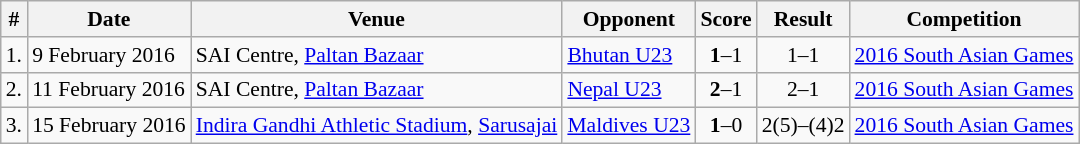<table class="wikitable" style="font-size:90%">
<tr>
<th>#</th>
<th>Date</th>
<th>Venue</th>
<th>Opponent</th>
<th>Score</th>
<th>Result</th>
<th>Competition</th>
</tr>
<tr>
<td>1.</td>
<td>9 February 2016</td>
<td>SAI Centre, <a href='#'>Paltan Bazaar</a></td>
<td> <a href='#'>Bhutan U23</a></td>
<td style="text-align:center;"><strong>1</strong>–1</td>
<td style="text-align:center;">1–1</td>
<td><a href='#'>2016 South Asian Games</a></td>
</tr>
<tr>
<td>2.</td>
<td>11 February 2016</td>
<td>SAI Centre, <a href='#'>Paltan Bazaar</a></td>
<td> <a href='#'>Nepal U23</a></td>
<td style="text-align:center;"><strong>2</strong>–1</td>
<td style="text-align:center;">2–1</td>
<td><a href='#'>2016 South Asian Games</a></td>
</tr>
<tr>
<td>3.</td>
<td>15 February 2016</td>
<td><a href='#'>Indira Gandhi Athletic Stadium</a>, <a href='#'>Sarusajai</a></td>
<td> <a href='#'>Maldives U23</a></td>
<td style="text-align:center;"><strong>1</strong>–0</td>
<td style="text-align:center;">2(5)–(4)2</td>
<td><a href='#'>2016 South Asian Games</a></td>
</tr>
</table>
